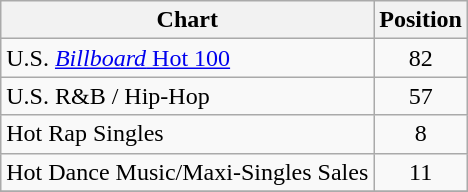<table class="wikitable">
<tr>
<th>Chart</th>
<th>Position</th>
</tr>
<tr>
<td>U.S. <a href='#'><em>Billboard</em> Hot 100</a></td>
<td align="center">82</td>
</tr>
<tr>
<td>U.S. R&B / Hip-Hop</td>
<td align="center">57</td>
</tr>
<tr>
<td>Hot Rap Singles</td>
<td align="center">8</td>
</tr>
<tr>
<td>Hot Dance Music/Maxi-Singles Sales</td>
<td align="center">11</td>
</tr>
<tr>
</tr>
</table>
